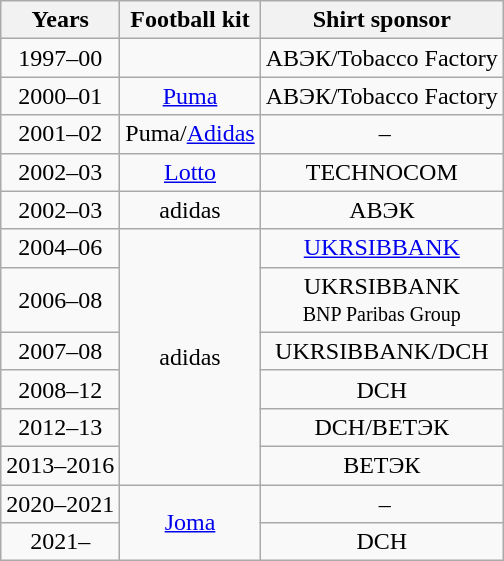<table class="wikitable" style="text-align: center">
<tr>
<th>Years</th>
<th>Football kit</th>
<th>Shirt sponsor</th>
</tr>
<tr>
<td>1997–00</td>
<td></td>
<td>АВЭК/Tobacco Factory</td>
</tr>
<tr>
<td>2000–01</td>
<td><a href='#'>Puma</a></td>
<td>АВЭК/Tobacco Factory</td>
</tr>
<tr>
<td>2001–02</td>
<td>Puma/<a href='#'>Adidas</a></td>
<td> –</td>
</tr>
<tr>
<td>2002–03</td>
<td><a href='#'>Lotto</a></td>
<td>TECHNOCOM</td>
</tr>
<tr>
<td>2002–03</td>
<td>adidas</td>
<td>АВЭК</td>
</tr>
<tr>
<td>2004–06</td>
<td rowspan=6>adidas</td>
<td><a href='#'>UKRSIBBANK</a></td>
</tr>
<tr>
<td>2006–08</td>
<td>UKRSIBBANK<br><small>BNP Paribas Group</small></td>
</tr>
<tr>
<td>2007–08</td>
<td>UKRSIBBANK/DCH</td>
</tr>
<tr>
<td>2008–12</td>
<td>DCH</td>
</tr>
<tr>
<td>2012–13</td>
<td>DCH/ВЕТЭК</td>
</tr>
<tr>
<td>2013–2016</td>
<td>ВЕТЭК</td>
</tr>
<tr>
<td>2020–2021</td>
<td rowspan=2><a href='#'>Joma</a></td>
<td> –</td>
</tr>
<tr>
<td>2021–</td>
<td>DCH</td>
</tr>
</table>
